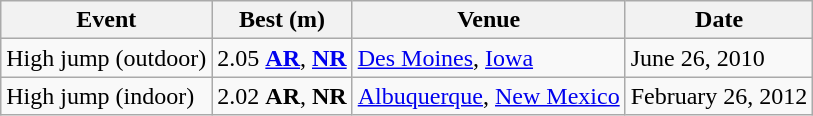<table class="wikitable">
<tr>
<th>Event</th>
<th>Best (m)</th>
<th>Venue</th>
<th>Date</th>
</tr>
<tr>
<td>High jump (outdoor)</td>
<td>2.05 <strong><a href='#'>AR</a></strong>, <strong><a href='#'>NR</a></strong></td>
<td><a href='#'>Des Moines</a>, <a href='#'>Iowa</a></td>
<td>June 26, 2010</td>
</tr>
<tr>
<td>High jump (indoor)</td>
<td>2.02 <strong>AR</strong>, <strong>NR</strong></td>
<td><a href='#'>Albuquerque</a>, <a href='#'>New Mexico</a></td>
<td>February 26, 2012</td>
</tr>
</table>
